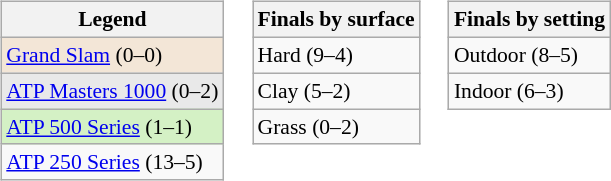<table>
<tr valign="top">
<td><br><table class="wikitable" style=font-size:90%>
<tr>
<th>Legend</th>
</tr>
<tr style="background:#f3e6d7;">
<td><a href='#'>Grand Slam</a> (0–0)</td>
</tr>
<tr style="background:#e9e9e9;">
<td><a href='#'>ATP Masters 1000</a> (0–2)</td>
</tr>
<tr style="background:#d4f1c5;">
<td><a href='#'>ATP 500 Series</a> (1–1)</td>
</tr>
<tr>
<td><a href='#'>ATP 250 Series</a> (13–5)</td>
</tr>
</table>
</td>
<td><br><table class=wikitable style=font-size:90%>
<tr>
<th>Finals by surface</th>
</tr>
<tr>
<td>Hard (9–4)</td>
</tr>
<tr>
<td>Clay (5–2)</td>
</tr>
<tr>
<td>Grass (0–2)</td>
</tr>
</table>
</td>
<td><br><table class=wikitable style=font-size:90%>
<tr>
<th>Finals by setting</th>
</tr>
<tr>
<td>Outdoor (8–5)</td>
</tr>
<tr>
<td>Indoor (6–3)</td>
</tr>
</table>
</td>
</tr>
</table>
